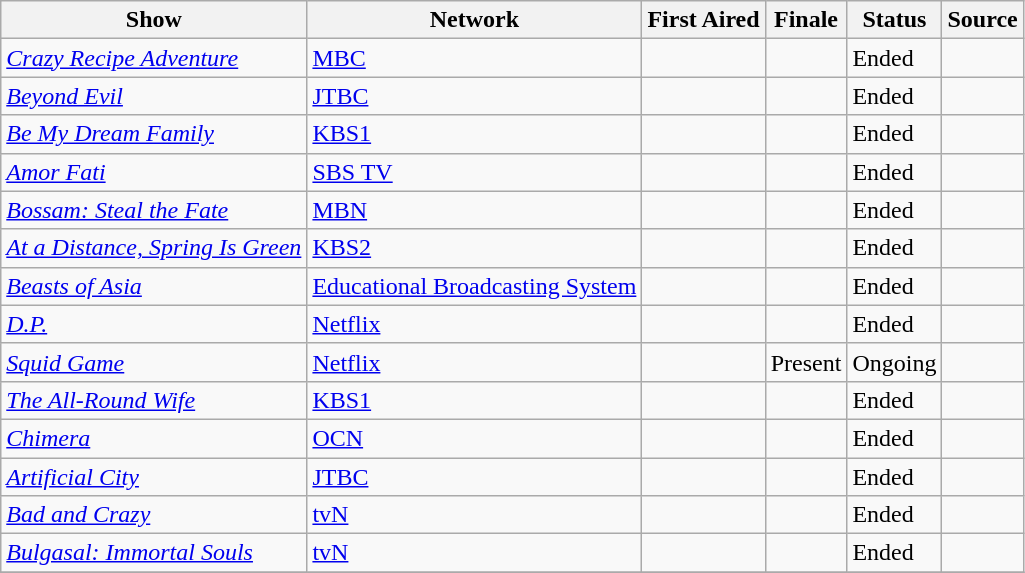<table class="wikitable sortable">
<tr>
<th scope="col">Show</th>
<th scope="col">Network</th>
<th scope="col">First Aired</th>
<th scope="col">Finale</th>
<th scope="col">Status</th>
<th class="unsortable" scope="col">Source</th>
</tr>
<tr>
<td><em><a href='#'>Crazy Recipe Adventure</a></em></td>
<td><a href='#'>MBC</a></td>
<td></td>
<td></td>
<td>Ended</td>
<td></td>
</tr>
<tr>
<td><em><a href='#'>Beyond Evil</a></em></td>
<td><a href='#'>JTBC</a></td>
<td></td>
<td></td>
<td>Ended</td>
<td></td>
</tr>
<tr>
<td><em><a href='#'>Be My Dream Family</a></em></td>
<td><a href='#'>KBS1</a></td>
<td></td>
<td></td>
<td>Ended</td>
<td></td>
</tr>
<tr>
<td><em><a href='#'>Amor Fati</a></em></td>
<td><a href='#'>SBS TV</a></td>
<td></td>
<td></td>
<td>Ended</td>
<td></td>
</tr>
<tr>
<td><em><a href='#'>Bossam: Steal the Fate</a></em></td>
<td><a href='#'>MBN</a></td>
<td></td>
<td></td>
<td>Ended</td>
<td></td>
</tr>
<tr>
<td><em><a href='#'>At a Distance, Spring Is Green</a></em></td>
<td><a href='#'>KBS2</a></td>
<td></td>
<td></td>
<td>Ended</td>
<td></td>
</tr>
<tr>
<td><em><a href='#'>Beasts of Asia</a></em></td>
<td><a href='#'>Educational Broadcasting System</a></td>
<td></td>
<td></td>
<td>Ended</td>
<td></td>
</tr>
<tr>
<td><em><a href='#'>D.P.</a></em></td>
<td><a href='#'>Netflix</a></td>
<td></td>
<td></td>
<td>Ended</td>
<td></td>
</tr>
<tr>
<td><em><a href='#'>Squid Game</a></em></td>
<td><a href='#'>Netflix</a></td>
<td></td>
<td>Present</td>
<td>Ongoing</td>
<td></td>
</tr>
<tr>
<td><em><a href='#'>The All-Round Wife</a></em></td>
<td><a href='#'>KBS1</a></td>
<td></td>
<td></td>
<td>Ended</td>
<td></td>
</tr>
<tr>
<td><em><a href='#'>Chimera</a></em></td>
<td><a href='#'>OCN</a></td>
<td></td>
<td></td>
<td>Ended</td>
<td></td>
</tr>
<tr>
<td><em><a href='#'>Artificial City</a></em></td>
<td><a href='#'>JTBC</a></td>
<td></td>
<td></td>
<td>Ended</td>
<td></td>
</tr>
<tr>
<td><em><a href='#'>Bad and Crazy</a></em></td>
<td><a href='#'>tvN</a></td>
<td></td>
<td></td>
<td>Ended</td>
<td></td>
</tr>
<tr>
<td><em><a href='#'>Bulgasal: Immortal Souls</a></em></td>
<td><a href='#'>tvN</a></td>
<td></td>
<td></td>
<td>Ended</td>
<td></td>
</tr>
<tr>
</tr>
</table>
